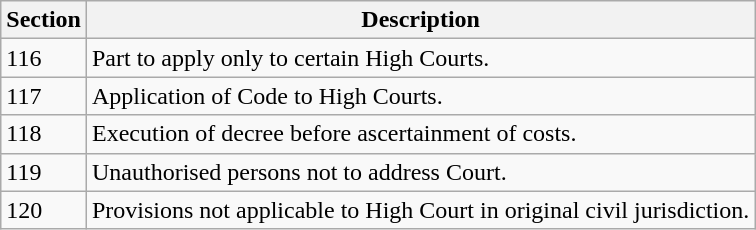<table class="wikitable">
<tr>
<th>Section</th>
<th>Description</th>
</tr>
<tr>
<td>116</td>
<td>Part to apply only to certain High Courts.</td>
</tr>
<tr>
<td>117</td>
<td>Application of Code to High Courts.</td>
</tr>
<tr>
<td>118</td>
<td>Execution of decree before ascertainment of costs.</td>
</tr>
<tr>
<td>119</td>
<td>Unauthorised persons not to address Court.</td>
</tr>
<tr>
<td>120</td>
<td>Provisions not applicable to High Court in original civil jurisdiction.</td>
</tr>
</table>
